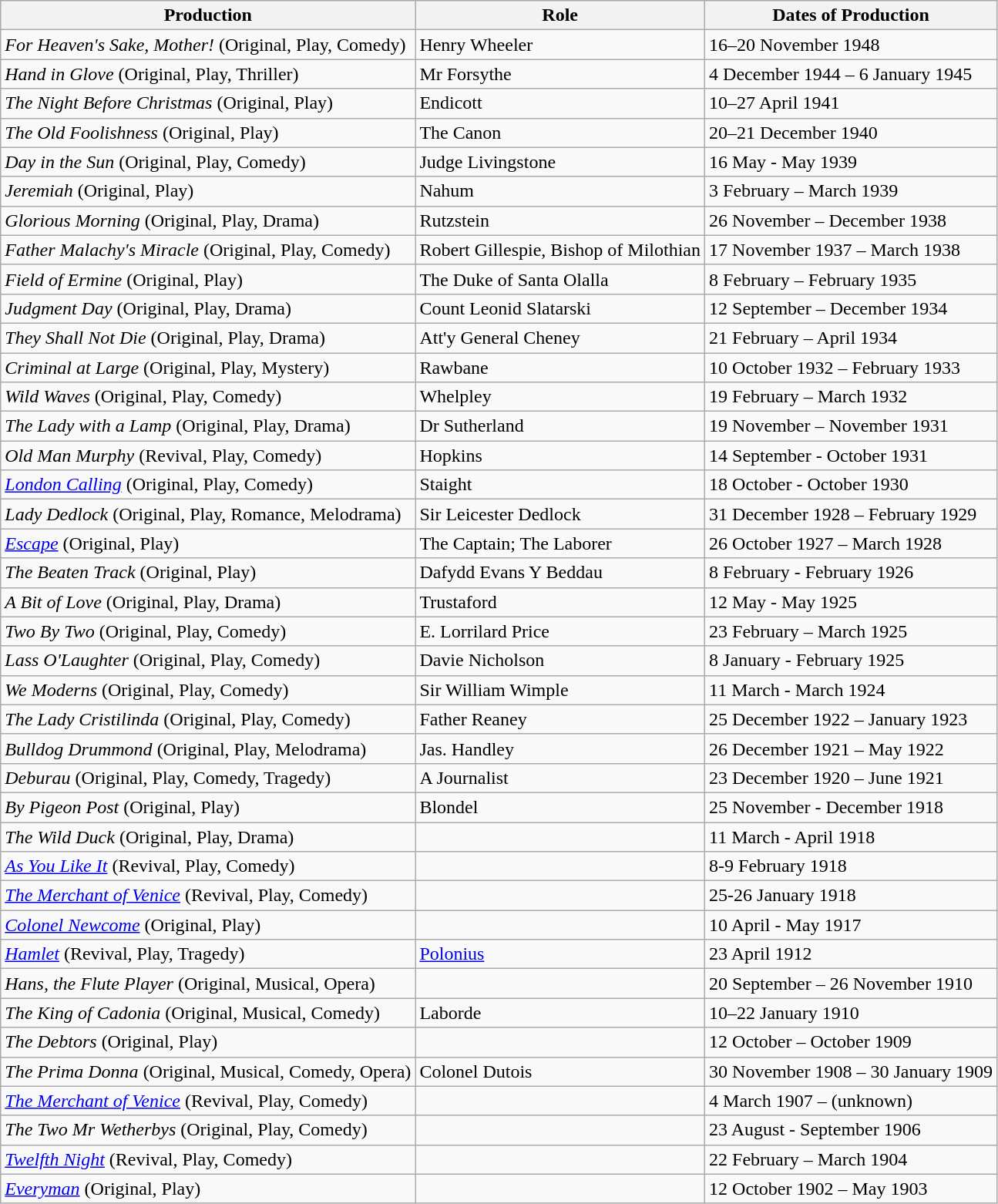<table class="wikitable">
<tr>
<th>Production</th>
<th>Role</th>
<th>Dates of Production</th>
</tr>
<tr>
<td><em>For Heaven's Sake, Mother!</em>  (Original, Play, Comedy)</td>
<td>Henry Wheeler</td>
<td>16–20 November 1948</td>
</tr>
<tr>
<td><em>Hand in Glove</em>  (Original, Play, Thriller)</td>
<td>Mr Forsythe</td>
<td>4 December 1944 – 6 January 1945</td>
</tr>
<tr>
<td><em>The Night Before Christmas</em>  (Original, Play)</td>
<td>Endicott</td>
<td>10–27 April 1941</td>
</tr>
<tr>
<td><em>The Old Foolishness</em>  (Original, Play)</td>
<td>The Canon</td>
<td>20–21 December 1940</td>
</tr>
<tr>
<td><em>Day in the Sun</em>  (Original, Play, Comedy)</td>
<td>Judge Livingstone</td>
<td>16 May - May 1939</td>
</tr>
<tr>
<td><em>Jeremiah</em>  (Original, Play)</td>
<td>Nahum</td>
<td>3 February – March 1939</td>
</tr>
<tr>
<td><em>Glorious Morning</em>  (Original, Play, Drama)</td>
<td>Rutzstein</td>
<td>26 November – December 1938</td>
</tr>
<tr>
<td><em>Father Malachy's Miracle</em>  (Original, Play, Comedy)</td>
<td>Robert Gillespie, Bishop of Milothian</td>
<td>17 November 1937 – March 1938</td>
</tr>
<tr>
<td><em>Field of Ermine</em>  (Original, Play)</td>
<td>The Duke of Santa Olalla</td>
<td>8 February – February 1935</td>
</tr>
<tr>
<td><em>Judgment Day</em>  (Original, Play, Drama)</td>
<td>Count Leonid Slatarski</td>
<td>12 September – December 1934</td>
</tr>
<tr>
<td><em>They Shall Not Die</em>  (Original, Play, Drama)</td>
<td>Att'y General Cheney</td>
<td>21 February – April 1934</td>
</tr>
<tr>
<td><em>Criminal at Large</em>  (Original, Play, Mystery)</td>
<td>Rawbane</td>
<td>10 October 1932 – February 1933</td>
</tr>
<tr>
<td><em>Wild Waves</em>  (Original, Play, Comedy)</td>
<td>Whelpley</td>
<td>19 February – March 1932</td>
</tr>
<tr>
<td><em>The Lady with a Lamp</em>  (Original, Play, Drama)</td>
<td>Dr Sutherland</td>
<td>19 November – November 1931</td>
</tr>
<tr>
<td><em>Old Man Murphy</em>  (Revival, Play, Comedy)</td>
<td>Hopkins</td>
<td>14 September - October 1931</td>
</tr>
<tr>
<td><em><a href='#'>London Calling</a></em>  (Original, Play, Comedy)</td>
<td>Staight</td>
<td>18 October - October 1930</td>
</tr>
<tr>
<td><em>Lady Dedlock</em>  (Original, Play, Romance, Melodrama)</td>
<td>Sir Leicester Dedlock</td>
<td>31 December 1928 – February 1929</td>
</tr>
<tr>
<td><em><a href='#'>Escape</a></em>  (Original, Play)</td>
<td>The Captain; The Laborer</td>
<td>26 October 1927 – March 1928</td>
</tr>
<tr>
<td><em>The Beaten Track</em>  (Original, Play)</td>
<td>Dafydd Evans Y Beddau</td>
<td>8 February - February 1926</td>
</tr>
<tr>
<td><em>A Bit of Love</em>  (Original, Play, Drama)</td>
<td>Trustaford</td>
<td>12 May - May 1925</td>
</tr>
<tr>
<td><em>Two By Two</em>  (Original, Play, Comedy)</td>
<td>E. Lorrilard Price</td>
<td>23 February – March 1925</td>
</tr>
<tr>
<td><em>Lass O'Laughter</em>  (Original, Play, Comedy)</td>
<td>Davie Nicholson</td>
<td>8 January - February 1925</td>
</tr>
<tr>
<td><em>We Moderns</em>  (Original, Play, Comedy)</td>
<td>Sir William Wimple</td>
<td>11 March - March 1924</td>
</tr>
<tr>
<td><em>The Lady Cristilinda</em>  (Original, Play, Comedy)</td>
<td>Father Reaney</td>
<td>25 December 1922 – January 1923</td>
</tr>
<tr>
<td><em>Bulldog Drummond</em>  (Original, Play, Melodrama)</td>
<td>Jas. Handley</td>
<td>26 December 1921 – May 1922</td>
</tr>
<tr>
<td><em>Deburau</em>  (Original, Play, Comedy, Tragedy)</td>
<td>A Journalist</td>
<td>23 December 1920 – June 1921</td>
</tr>
<tr>
<td><em>By Pigeon Post</em>  (Original, Play)</td>
<td>Blondel</td>
<td>25 November - December 1918</td>
</tr>
<tr>
<td><em>The Wild Duck</em>  (Original, Play, Drama)</td>
<td></td>
<td>11 March - April 1918</td>
</tr>
<tr>
<td><em><a href='#'>As You Like It</a></em>  (Revival, Play, Comedy)</td>
<td></td>
<td>8-9 February 1918</td>
</tr>
<tr>
<td><em><a href='#'>The Merchant of Venice</a></em>  (Revival, Play, Comedy)</td>
<td></td>
<td>25-26 January 1918</td>
</tr>
<tr>
<td><em><a href='#'>Colonel Newcome</a></em>  (Original, Play)</td>
<td></td>
<td>10 April - May 1917</td>
</tr>
<tr>
<td><em><a href='#'>Hamlet</a></em>  (Revival, Play, Tragedy)</td>
<td><a href='#'>Polonius</a></td>
<td>23 April 1912</td>
</tr>
<tr>
<td><em>Hans, the Flute Player</em>  (Original, Musical, Opera)</td>
<td></td>
<td>20 September – 26 November 1910</td>
</tr>
<tr>
<td><em>The King of Cadonia</em>  (Original, Musical, Comedy)</td>
<td>Laborde</td>
<td>10–22 January 1910</td>
</tr>
<tr>
<td><em>The Debtors</em>  (Original, Play)</td>
<td></td>
<td>12 October – October 1909</td>
</tr>
<tr>
<td><em>The Prima Donna</em>  (Original, Musical, Comedy, Opera)</td>
<td>Colonel Dutois</td>
<td>30 November 1908 – 30 January 1909</td>
</tr>
<tr>
<td><em><a href='#'>The Merchant of Venice</a></em>  (Revival, Play, Comedy)</td>
<td></td>
<td>4 March 1907 – (unknown)</td>
</tr>
<tr>
<td><em>The Two Mr Wetherbys</em>  (Original, Play, Comedy)</td>
<td></td>
<td>23 August - September 1906</td>
</tr>
<tr>
<td><em><a href='#'>Twelfth Night</a></em>  (Revival, Play, Comedy)</td>
<td></td>
<td>22 February – March 1904</td>
</tr>
<tr>
<td><em><a href='#'>Everyman</a></em>  (Original, Play)</td>
<td></td>
<td>12 October 1902 – May 1903</td>
</tr>
</table>
